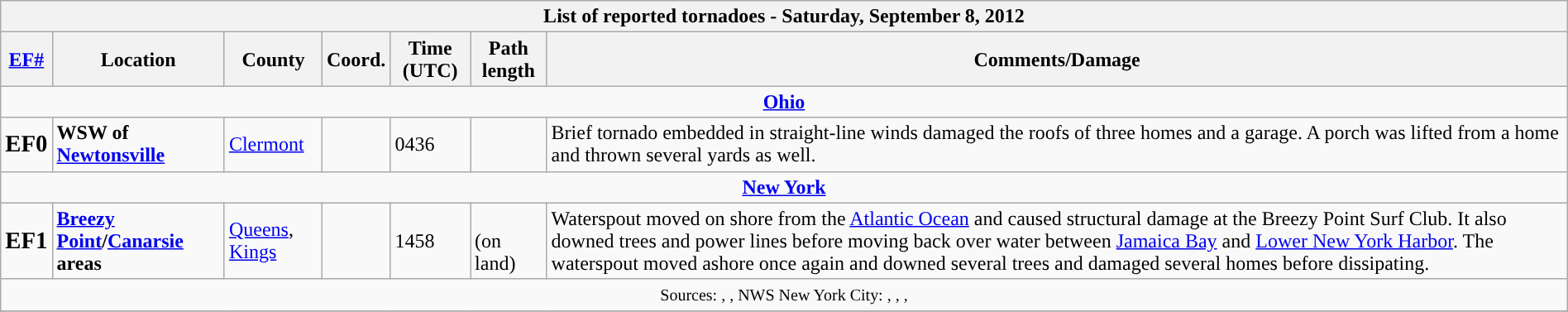<table class="wikitable collapsible" width="100%">
<tr>
<th colspan="7">List of reported tornadoes - Saturday, September 8, 2012</th>
</tr>
<tr>
<th><a href='#'>EF#</a></th>
<th>Location</th>
<th>County</th>
<th>Coord.</th>
<th>Time (UTC)</th>
<th>Path length</th>
<th>Comments/Damage</th>
</tr>
<tr>
<td colspan="7" align=center><strong><a href='#'>Ohio</a></strong></td>
</tr>
<tr>
<td><big><strong>EF0</strong></big></td>
<td><strong>WSW of <a href='#'>Newtonsville</a></strong></td>
<td><a href='#'>Clermont</a></td>
<td></td>
<td>0436</td>
<td></td>
<td>Brief tornado embedded in straight-line winds damaged the roofs of three homes and a garage. A porch was lifted from a home and thrown several yards as well.</td>
</tr>
<tr>
<td colspan="7" align=center><strong><a href='#'>New York</a></strong></td>
</tr>
<tr>
<td><big><strong>EF1</strong></big></td>
<td><strong><a href='#'>Breezy Point</a>/<a href='#'>Canarsie</a> areas</strong></td>
<td><a href='#'>Queens</a>, <a href='#'>Kings</a></td>
<td></td>
<td>1458</td>
<td><br>(on land)</td>
<td>Waterspout moved on shore from the <a href='#'>Atlantic Ocean</a> and caused structural damage at the Breezy Point Surf Club. It also downed trees and power lines before moving back over water between <a href='#'>Jamaica Bay</a> and <a href='#'>Lower New York Harbor</a>. The waterspout moved ashore once again and downed several trees and damaged several homes before dissipating.</td>
</tr>
<tr>
<td colspan="7" align=center><small>Sources: , , NWS New York City: , , , </small></td>
</tr>
<tr>
</tr>
</table>
